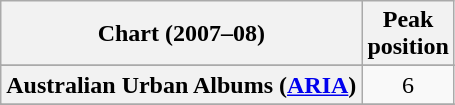<table class="wikitable sortable plainrowheaders" style="text-align:center">
<tr>
<th scope="col">Chart (2007–08)</th>
<th scope="col">Peak<br> position</th>
</tr>
<tr>
</tr>
<tr>
<th scope="row">Australian Urban Albums (<a href='#'>ARIA</a>)</th>
<td>6</td>
</tr>
<tr>
</tr>
<tr>
</tr>
<tr>
</tr>
<tr>
</tr>
<tr>
</tr>
<tr>
</tr>
<tr>
</tr>
<tr>
</tr>
<tr>
</tr>
</table>
